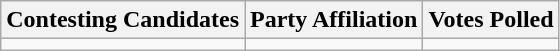<table class="wikitable sortable">
<tr>
<th>Contesting Candidates</th>
<th>Party Affiliation</th>
<th>Votes Polled</th>
</tr>
<tr>
<td></td>
<td></td>
<td></td>
</tr>
</table>
